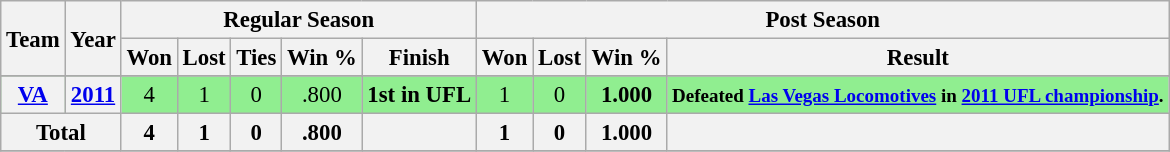<table class="wikitable" style="font-size: 95%; text-align:center;">
<tr>
<th rowspan="2">Team</th>
<th rowspan="2">Year</th>
<th colspan="5">Regular Season</th>
<th colspan="4">Post Season</th>
</tr>
<tr>
<th>Won</th>
<th>Lost</th>
<th>Ties</th>
<th>Win %</th>
<th>Finish</th>
<th>Won</th>
<th>Lost</th>
<th>Win %</th>
<th>Result</th>
</tr>
<tr>
</tr>
<tr ! style="background:#90EE90;">
<th><a href='#'>VA</a></th>
<th><a href='#'>2011</a></th>
<td>4</td>
<td>1</td>
<td>0</td>
<td>.800</td>
<td><strong>1st in UFL</strong></td>
<td>1</td>
<td>0</td>
<td><strong>1.000</strong></td>
<td><small><strong>Defeated <a href='#'>Las Vegas Locomotives</a> in <a href='#'>2011 UFL championship</a>.</strong></small></td>
</tr>
<tr>
<th colspan="2">Total</th>
<th>4</th>
<th>1</th>
<th>0</th>
<th>.800</th>
<th></th>
<th>1</th>
<th>0</th>
<th>1.000</th>
<th></th>
</tr>
<tr>
</tr>
</table>
